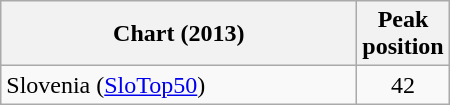<table class="wikitable">
<tr>
<th scope="col" width=230>Chart (2013)</th>
<th scope="col">Peak<br>position</th>
</tr>
<tr>
<td ! scope="row">Slovenia (<a href='#'>SloTop50</a>)</td>
<td align=center>42</td>
</tr>
</table>
